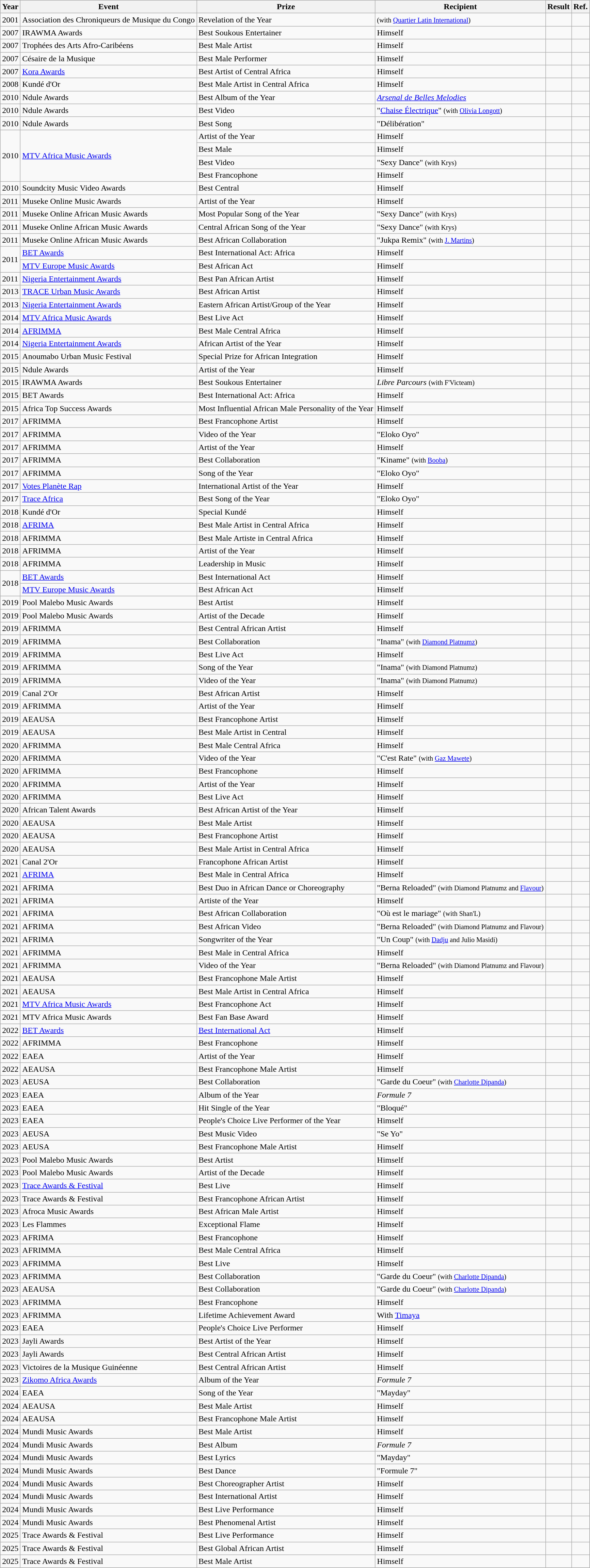<table class ="wikitable">
<tr>
<th>Year</th>
<th>Event</th>
<th>Prize</th>
<th>Recipient</th>
<th>Result</th>
<th>Ref.</th>
</tr>
<tr>
<td>2001</td>
<td>Association des Chroniqueurs de Musique du Congo</td>
<td>Revelation of the Year</td>
<td><small>(with <a href='#'>Quartier Latin International</a>)</small></td>
<td></td>
<td></td>
</tr>
<tr>
<td>2007</td>
<td>IRAWMA Awards</td>
<td>Best Soukous Entertainer</td>
<td>Himself</td>
<td></td>
<td></td>
</tr>
<tr>
<td>2007</td>
<td>Trophées des Arts Afro-Caribéens</td>
<td>Best Male Artist</td>
<td>Himself</td>
<td></td>
<td></td>
</tr>
<tr>
<td>2007</td>
<td>Césaire de la Musique</td>
<td>Best Male Performer</td>
<td>Himself</td>
<td></td>
<td></td>
</tr>
<tr>
<td>2007</td>
<td><a href='#'>Kora Awards</a></td>
<td>Best Artist of Central Africa</td>
<td>Himself</td>
<td></td>
<td></td>
</tr>
<tr>
<td>2008</td>
<td>Kundé d'Or</td>
<td>Best Male Artist in Central Africa</td>
<td>Himself</td>
<td></td>
<td></td>
</tr>
<tr>
<td>2010</td>
<td>Ndule Awards</td>
<td>Best Album of the Year</td>
<td><em><a href='#'>Arsenal de Belles Melodies</a></em></td>
<td></td>
<td></td>
</tr>
<tr>
<td>2010</td>
<td>Ndule Awards</td>
<td>Best Video</td>
<td>"<a href='#'>Chaise Électrique</a>" <small>(with <a href='#'>Olivia Longott</a>)</small></td>
<td></td>
<td></td>
</tr>
<tr>
<td>2010</td>
<td>Ndule Awards</td>
<td>Best Song</td>
<td>"Délibération"</td>
<td></td>
<td></td>
</tr>
<tr>
<td rowspan="4">2010</td>
<td rowspan="4"><a href='#'>MTV Africa Music Awards</a></td>
<td>Artist of the Year</td>
<td>Himself</td>
<td></td>
<td></td>
</tr>
<tr>
<td>Best Male</td>
<td>Himself</td>
<td></td>
<td></td>
</tr>
<tr>
<td>Best Video</td>
<td>"Sexy Dance" <small>(with Krys)</small></td>
<td></td>
<td></td>
</tr>
<tr>
<td>Best Francophone</td>
<td>Himself</td>
<td></td>
<td></td>
</tr>
<tr>
<td>2010</td>
<td>Soundcity Music Video Awards</td>
<td>Best Central</td>
<td>Himself</td>
<td></td>
<td></td>
</tr>
<tr>
<td>2011</td>
<td>Museke Online Music Awards</td>
<td>Artist of the Year</td>
<td>Himself</td>
<td></td>
<td></td>
</tr>
<tr>
<td>2011</td>
<td>Museke Online African Music Awards</td>
<td>Most Popular Song of the Year</td>
<td>"Sexy Dance" <small>(with Krys)</small></td>
<td></td>
<td></td>
</tr>
<tr>
<td>2011</td>
<td>Museke Online African Music Awards</td>
<td>Central African Song of the Year</td>
<td>"Sexy Dance" <small>(with Krys)</small></td>
<td></td>
<td></td>
</tr>
<tr>
<td>2011</td>
<td>Museke Online African Music Awards</td>
<td>Best African Collaboration</td>
<td>"Jukpa Remix" <small>(with <a href='#'>J. Martins</a>)</small></td>
<td></td>
<td></td>
</tr>
<tr>
<td rowspan="2">2011</td>
<td><a href='#'>BET Awards</a></td>
<td>Best International Act: Africa</td>
<td>Himself</td>
<td></td>
<td></td>
</tr>
<tr>
<td><a href='#'>MTV Europe Music Awards</a></td>
<td>Best African Act</td>
<td>Himself</td>
<td></td>
<td></td>
</tr>
<tr>
<td>2011</td>
<td><a href='#'>Nigeria Entertainment Awards</a></td>
<td>Best Pan African Artist</td>
<td>Himself</td>
<td></td>
<td></td>
</tr>
<tr>
<td>2013</td>
<td><a href='#'>TRACE Urban Music Awards</a></td>
<td>Best African Artist</td>
<td>Himself</td>
<td></td>
<td></td>
</tr>
<tr>
<td>2013</td>
<td><a href='#'>Nigeria Entertainment Awards</a></td>
<td>Eastern African Artist/Group of the Year</td>
<td>Himself</td>
<td></td>
<td></td>
</tr>
<tr>
<td>2014</td>
<td><a href='#'>MTV Africa Music Awards</a></td>
<td>Best Live Act</td>
<td>Himself</td>
<td></td>
<td></td>
</tr>
<tr>
<td>2014</td>
<td><a href='#'>AFRIMMA</a></td>
<td>Best Male Central Africa</td>
<td>Himself</td>
<td></td>
<td></td>
</tr>
<tr>
<td>2014</td>
<td><a href='#'>Nigeria Entertainment Awards</a></td>
<td>African Artist of the Year</td>
<td>Himself</td>
<td></td>
<td></td>
</tr>
<tr>
<td>2015</td>
<td>Anoumabo Urban Music Festival</td>
<td>Special Prize for African Integration</td>
<td>Himself</td>
<td></td>
<td></td>
</tr>
<tr>
<td>2015</td>
<td>Ndule Awards</td>
<td>Artist of the Year</td>
<td>Himself</td>
<td></td>
<td></td>
</tr>
<tr>
<td>2015</td>
<td>IRAWMA Awards</td>
<td>Best Soukous Entertainer</td>
<td><em>Libre Parcours</em> <small>(with F'Victeam)</small></td>
<td></td>
<td></td>
</tr>
<tr>
<td>2015</td>
<td>BET Awards</td>
<td>Best International Act: Africa</td>
<td>Himself</td>
<td></td>
<td></td>
</tr>
<tr>
<td>2015</td>
<td>Africa Top Success Awards</td>
<td>Most Influential African Male Personality of the Year</td>
<td>Himself</td>
<td></td>
<td></td>
</tr>
<tr>
<td>2017</td>
<td>AFRIMMA</td>
<td>Best Francophone Artist</td>
<td>Himself</td>
<td></td>
<td></td>
</tr>
<tr>
<td>2017</td>
<td>AFRIMMA</td>
<td>Video of the Year</td>
<td>"Eloko Oyo"</td>
<td></td>
<td></td>
</tr>
<tr>
<td>2017</td>
<td>AFRIMMA</td>
<td>Artist of the Year</td>
<td>Himself</td>
<td></td>
<td></td>
</tr>
<tr>
<td>2017</td>
<td>AFRIMMA</td>
<td>Best Collaboration</td>
<td>"Kiname" <small>(with <a href='#'>Booba</a>)</small></td>
<td></td>
<td></td>
</tr>
<tr>
<td>2017</td>
<td>AFRIMMA</td>
<td>Song of the Year</td>
<td>"Eloko Oyo"</td>
<td></td>
<td></td>
</tr>
<tr>
<td>2017</td>
<td><a href='#'>Votes Planète Rap</a></td>
<td>International Artist of the Year</td>
<td>Himself</td>
<td></td>
<td></td>
</tr>
<tr>
<td>2017</td>
<td><a href='#'>Trace Africa</a></td>
<td>Best Song of the Year</td>
<td>"Eloko Oyo"</td>
<td></td>
<td></td>
</tr>
<tr>
<td>2018</td>
<td>Kundé d'Or</td>
<td>Special Kundé</td>
<td>Himself</td>
<td></td>
<td></td>
</tr>
<tr>
<td>2018</td>
<td><a href='#'>AFRIMA</a></td>
<td>Best Male Artist in Central Africa</td>
<td>Himself</td>
<td></td>
<td></td>
</tr>
<tr>
<td>2018</td>
<td>AFRIMMA</td>
<td>Best Male Artiste in Central Africa</td>
<td>Himself</td>
<td></td>
<td></td>
</tr>
<tr>
<td>2018</td>
<td>AFRIMMA</td>
<td>Artist of the Year</td>
<td>Himself</td>
<td></td>
<td></td>
</tr>
<tr>
<td>2018</td>
<td>AFRIMMA</td>
<td>Leadership in Music</td>
<td>Himself</td>
<td></td>
<td></td>
</tr>
<tr>
<td rowspan="2">2018</td>
<td><a href='#'>BET Awards</a></td>
<td>Best International Act</td>
<td>Himself</td>
<td></td>
<td></td>
</tr>
<tr>
<td><a href='#'>MTV Europe Music Awards</a></td>
<td>Best African Act</td>
<td>Himself</td>
<td></td>
<td></td>
</tr>
<tr>
<td>2019</td>
<td>Pool Malebo Music Awards</td>
<td>Best Artist</td>
<td>Himself</td>
<td></td>
<td></td>
</tr>
<tr>
<td>2019</td>
<td>Pool Malebo Music Awards</td>
<td>Artist of the Decade</td>
<td>Himself</td>
<td></td>
<td></td>
</tr>
<tr>
<td>2019</td>
<td>AFRIMMA</td>
<td>Best Central African Artist</td>
<td>Himself</td>
<td></td>
<td></td>
</tr>
<tr>
<td>2019</td>
<td>AFRIMMA</td>
<td>Best Collaboration</td>
<td>"Inama" <small>(with <a href='#'>Diamond Platnumz</a>)</small></td>
<td></td>
<td></td>
</tr>
<tr>
<td>2019</td>
<td>AFRIMMA</td>
<td>Best Live Act</td>
<td>Himself</td>
<td></td>
<td></td>
</tr>
<tr>
<td>2019</td>
<td>AFRIMMA</td>
<td>Song of the Year</td>
<td>"Inama" <small>(with Diamond Platnumz)</small></td>
<td></td>
<td></td>
</tr>
<tr>
<td>2019</td>
<td>AFRIMMA</td>
<td>Video of the Year</td>
<td>"Inama" <small>(with Diamond Platnumz)</small></td>
<td></td>
<td></td>
</tr>
<tr>
<td>2019</td>
<td>Canal 2'Or</td>
<td>Best African Artist</td>
<td>Himself</td>
<td></td>
<td></td>
</tr>
<tr>
<td>2019</td>
<td>AFRIMMA</td>
<td>Artist of the Year</td>
<td>Himself</td>
<td></td>
<td></td>
</tr>
<tr>
<td>2019</td>
<td>AEAUSA</td>
<td>Best Francophone Artist</td>
<td>Himself</td>
<td></td>
<td></td>
</tr>
<tr>
<td>2019</td>
<td>AEAUSA</td>
<td>Best Male Artist in Central</td>
<td>Himself</td>
<td></td>
<td></td>
</tr>
<tr>
<td>2020</td>
<td>AFRIMMA</td>
<td>Best Male Central Africa</td>
<td>Himself</td>
<td></td>
<td></td>
</tr>
<tr>
<td>2020</td>
<td>AFRIMMA</td>
<td>Video of the Year</td>
<td>"C'est Rate" <small>(with <a href='#'>Gaz Mawete</a>)</small></td>
<td></td>
<td></td>
</tr>
<tr>
<td>2020</td>
<td>AFRIMMA</td>
<td>Best Francophone</td>
<td>Himself</td>
<td></td>
<td></td>
</tr>
<tr>
<td>2020</td>
<td>AFRIMMA</td>
<td>Artist of the Year</td>
<td>Himself</td>
<td></td>
<td></td>
</tr>
<tr>
<td>2020</td>
<td>AFRIMMA</td>
<td>Best Live Act</td>
<td>Himself</td>
<td></td>
<td></td>
</tr>
<tr>
<td>2020</td>
<td>African Talent Awards</td>
<td>Best African Artist of the Year</td>
<td>Himself</td>
<td></td>
<td></td>
</tr>
<tr>
<td>2020</td>
<td>AEAUSA</td>
<td>Best Male Artist</td>
<td>Himself</td>
<td></td>
<td></td>
</tr>
<tr>
<td>2020</td>
<td>AEAUSA</td>
<td>Best Francophone Artist</td>
<td>Himself</td>
<td></td>
<td></td>
</tr>
<tr>
<td>2020</td>
<td>AEAUSA</td>
<td>Best Male Artist in Central Africa</td>
<td>Himself</td>
<td></td>
<td></td>
</tr>
<tr>
<td>2021</td>
<td>Canal 2'Or</td>
<td>Francophone African Artist</td>
<td>Himself</td>
<td></td>
<td></td>
</tr>
<tr>
<td>2021</td>
<td><a href='#'>AFRIMA</a></td>
<td>Best Male in Central Africa</td>
<td>Himself</td>
<td></td>
<td></td>
</tr>
<tr>
<td>2021</td>
<td>AFRIMA</td>
<td>Best Duo in African Dance or Choreography</td>
<td>"Berna Reloaded" <small>(with Diamond Platnumz and <a href='#'>Flavour</a>)</small></td>
<td></td>
<td></td>
</tr>
<tr>
<td>2021</td>
<td>AFRIMA</td>
<td>Artiste of the Year</td>
<td>Himself</td>
<td></td>
<td></td>
</tr>
<tr>
<td>2021</td>
<td>AFRIMA</td>
<td>Best African Collaboration</td>
<td>"Où est le mariage" <small>(with Shan'L)</small></td>
<td></td>
<td></td>
</tr>
<tr>
<td>2021</td>
<td>AFRIMA</td>
<td>Best African Video</td>
<td>"Berna Reloaded" <small>(with Diamond Platnumz and Flavour)</small></td>
<td></td>
<td></td>
</tr>
<tr>
<td>2021</td>
<td>AFRIMA</td>
<td>Songwriter of the Year</td>
<td>"Un Coup" <small>(with <a href='#'>Dadju</a> and Julio Masidi)</small></td>
<td></td>
<td></td>
</tr>
<tr>
<td>2021</td>
<td>AFRIMMA</td>
<td>Best Male in Central Africa</td>
<td>Himself</td>
<td></td>
<td></td>
</tr>
<tr>
<td>2021</td>
<td>AFRIMMA</td>
<td>Video of the Year</td>
<td>"Berna Reloaded" <small>(with Diamond Platnumz and Flavour)</small></td>
<td></td>
<td></td>
</tr>
<tr>
<td>2021</td>
<td>AEAUSA</td>
<td>Best Francophone Male Artist</td>
<td>Himself</td>
<td></td>
<td></td>
</tr>
<tr>
<td>2021</td>
<td>AEAUSA</td>
<td>Best Male Artist in Central Africa</td>
<td>Himself</td>
<td></td>
<td></td>
</tr>
<tr>
<td>2021</td>
<td><a href='#'>MTV Africa Music Awards</a></td>
<td>Best Francophone Act</td>
<td>Himself</td>
<td></td>
<td></td>
</tr>
<tr>
<td>2021</td>
<td>MTV Africa Music Awards</td>
<td>Best Fan Base Award</td>
<td>Himself</td>
<td></td>
<td></td>
</tr>
<tr>
<td>2022</td>
<td><a href='#'>BET Awards</a></td>
<td><a href='#'>Best International Act</a></td>
<td>Himself</td>
<td></td>
<td></td>
</tr>
<tr>
<td>2022</td>
<td>AFRIMMA</td>
<td>Best Francophone</td>
<td>Himself</td>
<td></td>
<td></td>
</tr>
<tr>
<td>2022</td>
<td>EAEA</td>
<td>Artist of the Year</td>
<td>Himself</td>
<td></td>
<td></td>
</tr>
<tr>
<td>2022</td>
<td>AEAUSA</td>
<td>Best Francophone Male Artist</td>
<td>Himself</td>
<td></td>
<td></td>
</tr>
<tr>
<td>2023</td>
<td>AEUSA</td>
<td>Best Collaboration</td>
<td>"Garde du Coeur" <small>(with <a href='#'>Charlotte Dipanda</a>)</small></td>
<td></td>
<td></td>
</tr>
<tr>
<td>2023</td>
<td>EAEA</td>
<td>Album of the Year</td>
<td><em>Formule 7</em></td>
<td></td>
<td></td>
</tr>
<tr>
<td>2023</td>
<td>EAEA</td>
<td>Hit Single of the Year</td>
<td>"Bloqué"</td>
<td></td>
<td></td>
</tr>
<tr>
<td>2023</td>
<td>EAEA</td>
<td>People's Choice Live Performer of the Year</td>
<td>Himself</td>
<td></td>
<td></td>
</tr>
<tr>
<td>2023</td>
<td>AEUSA</td>
<td>Best Music Video</td>
<td>"Se Yo"</td>
<td></td>
<td></td>
</tr>
<tr>
<td>2023</td>
<td>AEUSA</td>
<td>Best Francophone Male Artist</td>
<td>Himself</td>
<td></td>
<td></td>
</tr>
<tr>
<td>2023</td>
<td>Pool Malebo Music Awards</td>
<td>Best Artist</td>
<td>Himself</td>
<td></td>
<td></td>
</tr>
<tr>
<td>2023</td>
<td>Pool Malebo Music Awards</td>
<td>Artist of the Decade</td>
<td>Himself</td>
<td></td>
<td></td>
</tr>
<tr>
<td>2023</td>
<td><a href='#'>Trace Awards & Festival</a></td>
<td>Best Live</td>
<td>Himself</td>
<td></td>
<td></td>
</tr>
<tr>
<td>2023</td>
<td>Trace Awards & Festival</td>
<td>Best Francophone African Artist</td>
<td>Himself</td>
<td></td>
<td></td>
</tr>
<tr>
<td>2023</td>
<td>Afroca Music Awards</td>
<td>Best African Male Artist</td>
<td>Himself</td>
<td></td>
<td></td>
</tr>
<tr>
<td>2023</td>
<td>Les Flammes</td>
<td>Exceptional Flame</td>
<td>Himself</td>
<td></td>
<td></td>
</tr>
<tr>
<td>2023</td>
<td>AFRIMA</td>
<td>Best Francophone</td>
<td>Himself</td>
<td></td>
<td></td>
</tr>
<tr>
<td>2023</td>
<td>AFRIMMA</td>
<td>Best Male Central Africa</td>
<td>Himself</td>
<td></td>
<td></td>
</tr>
<tr>
<td>2023</td>
<td>AFRIMMA</td>
<td>Best Live</td>
<td>Himself</td>
<td></td>
<td></td>
</tr>
<tr>
<td>2023</td>
<td>AFRIMMA</td>
<td>Best Collaboration</td>
<td>"Garde du Coeur" <small>(with <a href='#'>Charlotte Dipanda</a>)</small></td>
<td></td>
<td></td>
</tr>
<tr>
<td>2023</td>
<td>AEAUSA</td>
<td>Best Collaboration</td>
<td>"Garde du Coeur" <small>(with <a href='#'>Charlotte Dipanda</a>)</small></td>
<td></td>
<td></td>
</tr>
<tr>
<td>2023</td>
<td>AFRIMMA</td>
<td>Best Francophone</td>
<td>Himself</td>
<td></td>
<td></td>
</tr>
<tr>
<td>2023</td>
<td>AFRIMMA</td>
<td>Lifetime Achievement Award</td>
<td>With <a href='#'>Timaya</a></td>
<td></td>
<td></td>
</tr>
<tr>
<td>2023</td>
<td>EAEA</td>
<td>People's Choice Live Performer</td>
<td>Himself</td>
<td></td>
<td></td>
</tr>
<tr>
<td>2023</td>
<td>Jayli Awards</td>
<td>Best Artist of the Year</td>
<td>Himself</td>
<td></td>
<td></td>
</tr>
<tr>
<td>2023</td>
<td>Jayli Awards</td>
<td>Best Central African Artist</td>
<td>Himself</td>
<td></td>
<td></td>
</tr>
<tr>
<td>2023</td>
<td>Victoires de la Musique Guinéenne</td>
<td>Best Central African Artist</td>
<td>Himself</td>
<td></td>
<td></td>
</tr>
<tr>
<td>2023</td>
<td><a href='#'>Zikomo Africa Awards</a></td>
<td>Album of the Year</td>
<td><em>Formule 7</em></td>
<td></td>
<td></td>
</tr>
<tr>
<td>2024</td>
<td>EAEA</td>
<td>Song of the Year</td>
<td>"Mayday"</td>
<td></td>
<td></td>
</tr>
<tr>
<td>2024</td>
<td>AEAUSA</td>
<td>Best Male Artist</td>
<td>Himself</td>
<td></td>
<td></td>
</tr>
<tr>
<td>2024</td>
<td>AEAUSA</td>
<td>Best Francophone Male Artist</td>
<td>Himself</td>
<td></td>
<td></td>
</tr>
<tr>
<td>2024</td>
<td>Mundi Music Awards</td>
<td>Best Male Artist</td>
<td>Himself</td>
<td></td>
<td></td>
</tr>
<tr>
<td>2024</td>
<td>Mundi Music Awards</td>
<td>Best Album</td>
<td><em>Formule 7</em></td>
<td></td>
<td></td>
</tr>
<tr>
<td>2024</td>
<td>Mundi Music Awards</td>
<td>Best Lyrics</td>
<td>"Mayday"</td>
<td></td>
<td></td>
</tr>
<tr>
<td>2024</td>
<td>Mundi Music Awards</td>
<td>Best Dance</td>
<td>"Formule 7"</td>
<td></td>
<td></td>
</tr>
<tr>
<td>2024</td>
<td>Mundi Music Awards</td>
<td>Best Choreographer Artist</td>
<td>Himself</td>
<td></td>
<td></td>
</tr>
<tr>
<td>2024</td>
<td>Mundi Music Awards</td>
<td>Best International Artist</td>
<td>Himself</td>
<td></td>
<td></td>
</tr>
<tr>
<td>2024</td>
<td>Mundi Music Awards</td>
<td>Best Live Performance</td>
<td>Himself</td>
<td></td>
<td></td>
</tr>
<tr>
<td>2024</td>
<td>Mundi Music Awards</td>
<td>Best Phenomenal Artist</td>
<td>Himself</td>
<td></td>
<td></td>
</tr>
<tr>
<td>2025</td>
<td>Trace Awards & Festival</td>
<td>Best Live Performance</td>
<td>Himself</td>
<td></td>
<td></td>
</tr>
<tr>
<td>2025</td>
<td>Trace Awards & Festival</td>
<td>Best Global African Artist</td>
<td>Himself</td>
<td></td>
<td></td>
</tr>
<tr>
<td>2025</td>
<td>Trace Awards & Festival</td>
<td>Best Male Artist</td>
<td>Himself</td>
<td></td>
<td></td>
</tr>
</table>
